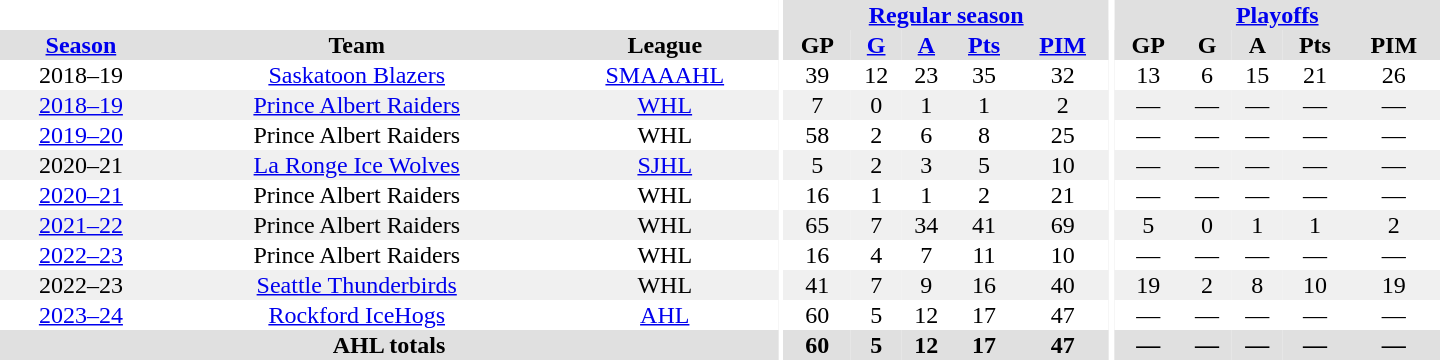<table border="0" cellpadding="1" cellspacing="0" style="text-align:center; width:60em">
<tr bgcolor="#e0e0e0">
<th colspan="3" bgcolor="#ffffff"></th>
<th rowspan="99" bgcolor="#ffffff"></th>
<th colspan="5"><a href='#'>Regular season</a></th>
<th rowspan="99" bgcolor="#ffffff"></th>
<th colspan="5"><a href='#'>Playoffs</a></th>
</tr>
<tr bgcolor="#e0e0e0">
<th><a href='#'>Season</a></th>
<th>Team</th>
<th>League</th>
<th>GP</th>
<th><a href='#'>G</a></th>
<th><a href='#'>A</a></th>
<th><a href='#'>Pts</a></th>
<th><a href='#'>PIM</a></th>
<th>GP</th>
<th>G</th>
<th>A</th>
<th>Pts</th>
<th>PIM</th>
</tr>
<tr>
<td>2018–19</td>
<td><a href='#'>Saskatoon Blazers</a></td>
<td><a href='#'>SMAAAHL</a></td>
<td>39</td>
<td>12</td>
<td>23</td>
<td>35</td>
<td>32</td>
<td>13</td>
<td>6</td>
<td>15</td>
<td>21</td>
<td>26</td>
</tr>
<tr bgcolor="#f0f0f0">
<td><a href='#'>2018–19</a></td>
<td><a href='#'>Prince Albert Raiders</a></td>
<td><a href='#'>WHL</a></td>
<td>7</td>
<td>0</td>
<td>1</td>
<td>1</td>
<td>2</td>
<td>—</td>
<td>—</td>
<td>—</td>
<td>—</td>
<td>—</td>
</tr>
<tr>
<td><a href='#'>2019–20</a></td>
<td>Prince Albert Raiders</td>
<td>WHL</td>
<td>58</td>
<td>2</td>
<td>6</td>
<td>8</td>
<td>25</td>
<td>—</td>
<td>—</td>
<td>—</td>
<td>—</td>
<td>—</td>
</tr>
<tr bgcolor="#f0f0f0">
<td>2020–21</td>
<td><a href='#'>La Ronge Ice Wolves</a></td>
<td><a href='#'>SJHL</a></td>
<td>5</td>
<td>2</td>
<td>3</td>
<td>5</td>
<td>10</td>
<td>—</td>
<td>—</td>
<td>—</td>
<td>—</td>
<td>—</td>
</tr>
<tr>
<td><a href='#'>2020–21</a></td>
<td>Prince Albert Raiders</td>
<td>WHL</td>
<td>16</td>
<td>1</td>
<td>1</td>
<td>2</td>
<td>21</td>
<td>—</td>
<td>—</td>
<td>—</td>
<td>—</td>
<td>—</td>
</tr>
<tr bgcolor="#f0f0f0">
<td><a href='#'>2021–22</a></td>
<td>Prince Albert Raiders</td>
<td>WHL</td>
<td>65</td>
<td>7</td>
<td>34</td>
<td>41</td>
<td>69</td>
<td>5</td>
<td>0</td>
<td>1</td>
<td>1</td>
<td>2</td>
</tr>
<tr>
<td><a href='#'>2022–23</a></td>
<td>Prince Albert Raiders</td>
<td>WHL</td>
<td>16</td>
<td>4</td>
<td>7</td>
<td>11</td>
<td>10</td>
<td>—</td>
<td>—</td>
<td>—</td>
<td>—</td>
<td>—</td>
</tr>
<tr bgcolor="#f0f0f0">
<td>2022–23</td>
<td><a href='#'>Seattle Thunderbirds</a></td>
<td>WHL</td>
<td>41</td>
<td>7</td>
<td>9</td>
<td>16</td>
<td>40</td>
<td>19</td>
<td>2</td>
<td>8</td>
<td>10</td>
<td>19</td>
</tr>
<tr>
<td><a href='#'>2023–24</a></td>
<td><a href='#'>Rockford IceHogs</a></td>
<td><a href='#'>AHL</a></td>
<td>60</td>
<td>5</td>
<td>12</td>
<td>17</td>
<td>47</td>
<td>—</td>
<td>—</td>
<td>—</td>
<td>—</td>
<td>—</td>
</tr>
<tr bgcolor="#e0e0e0">
<th colspan=3>AHL totals</th>
<th>60</th>
<th>5</th>
<th>12</th>
<th>17</th>
<th>47</th>
<th>—</th>
<th>—</th>
<th>—</th>
<th>—</th>
<th>—</th>
</tr>
</table>
